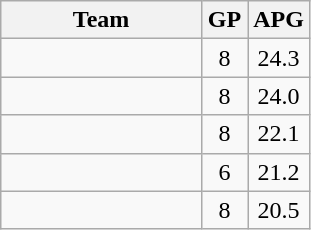<table class=wikitable>
<tr>
<th>Team</th>
<th width="15%">GP</th>
<th width="20%">APG</th>
</tr>
<tr>
<td></td>
<td align=center>8</td>
<td align=center>24.3</td>
</tr>
<tr>
<td></td>
<td align=center>8</td>
<td align=center>24.0</td>
</tr>
<tr>
<td></td>
<td align=center>8</td>
<td align=center>22.1</td>
</tr>
<tr>
<td></td>
<td align=center>6</td>
<td align=center>21.2</td>
</tr>
<tr>
<td></td>
<td align=center>8</td>
<td align=center>20.5</td>
</tr>
</table>
